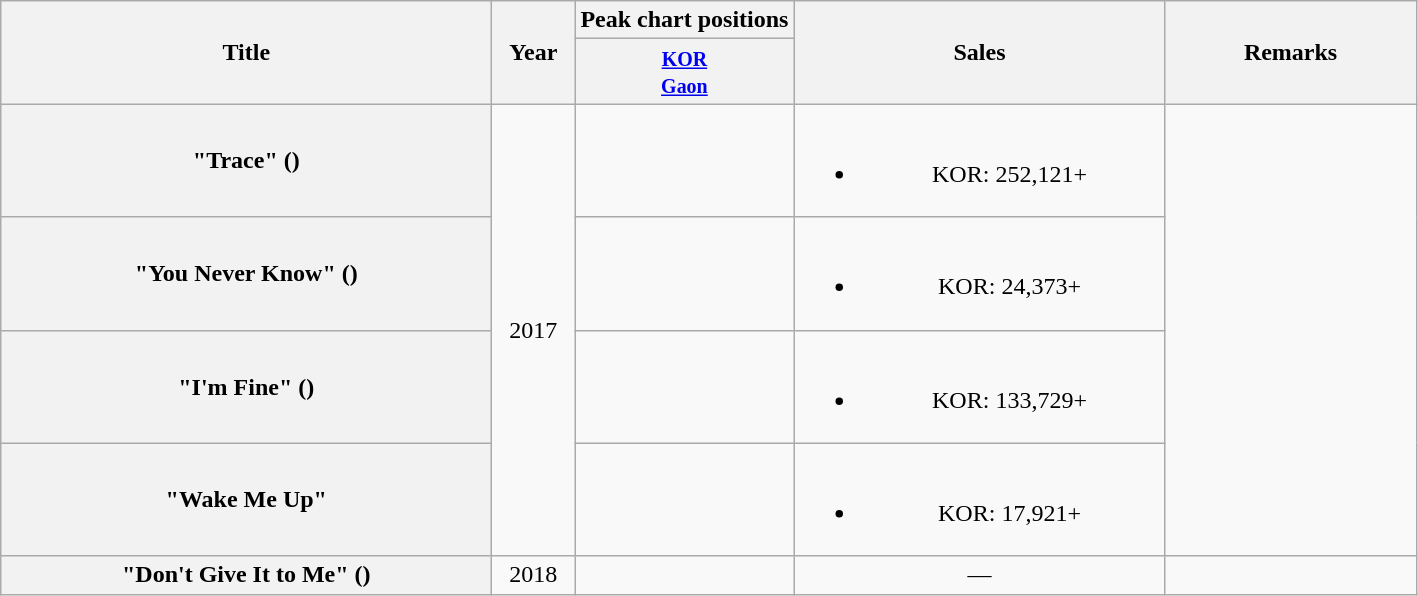<table class="wikitable plainrowheaders" style="text-align:center;" border="1">
<tr>
<th scope="col" rowspan="2" style="width:20em;">Title</th>
<th scope="col" rowspan="2" style="width:3em;">Year</th>
<th scope="col" colspan="1">Peak chart positions</th>
<th scope="col" rowspan="2" style="width:15em;">Sales</th>
<th scope="col" rowspan="2" style="width:10em;">Remarks</th>
</tr>
<tr>
<th><small><a href='#'>KOR</a></small><br><small><a href='#'>Gaon</a></small></th>
</tr>
<tr>
<th scope="row">"Trace" () <br></th>
<td rowspan="4">2017</td>
<td></td>
<td><br><ul><li>KOR: 252,121+</li></ul></td>
<td rowspan="4"></td>
</tr>
<tr>
<th scope="row">"You Never Know" () <br></th>
<td></td>
<td><br><ul><li>KOR: 24,373+</li></ul></td>
</tr>
<tr>
<th scope="row">"I'm Fine" () <br></th>
<td></td>
<td><br><ul><li>KOR: 133,729+</li></ul></td>
</tr>
<tr>
<th scope="row">"Wake Me Up" <br></th>
<td></td>
<td><br><ul><li>KOR: 17,921+</li></ul></td>
</tr>
<tr>
<th scope="row">"Don't Give It to Me" () <br></th>
<td>2018</td>
<td></td>
<td>—</td>
<td></td>
</tr>
</table>
